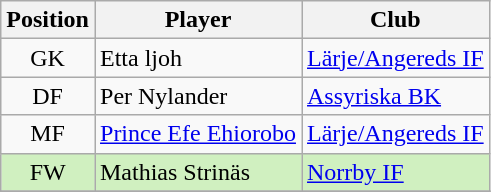<table class="wikitable" style="text-align:center;float:left;margin-right:1em;">
<tr>
<th>Position</th>
<th>Player</th>
<th>Club</th>
</tr>
<tr>
<td>GK</td>
<td align="left"> Etta ljoh</td>
<td align="left"><a href='#'>Lärje/Angereds IF</a></td>
</tr>
<tr>
<td>DF</td>
<td align="left"> Per Nylander</td>
<td align="left"><a href='#'>Assyriska BK</a></td>
</tr>
<tr>
<td>MF</td>
<td align="left"> <a href='#'>Prince Efe Ehiorobo</a></td>
<td align="left"><a href='#'>Lärje/Angereds IF</a></td>
</tr>
<tr bgcolor=#D0F0C0>
<td>FW</td>
<td align="left"> Mathias Strinäs</td>
<td align="left"><a href='#'>Norrby IF</a></td>
</tr>
<tr>
</tr>
</table>
